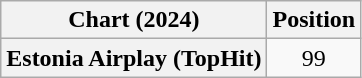<table class="wikitable plainrowheaders" style="text-align:center">
<tr>
<th scope="col">Chart (2024)</th>
<th scope="col">Position</th>
</tr>
<tr>
<th scope="row">Estonia Airplay (TopHit)</th>
<td>99</td>
</tr>
</table>
